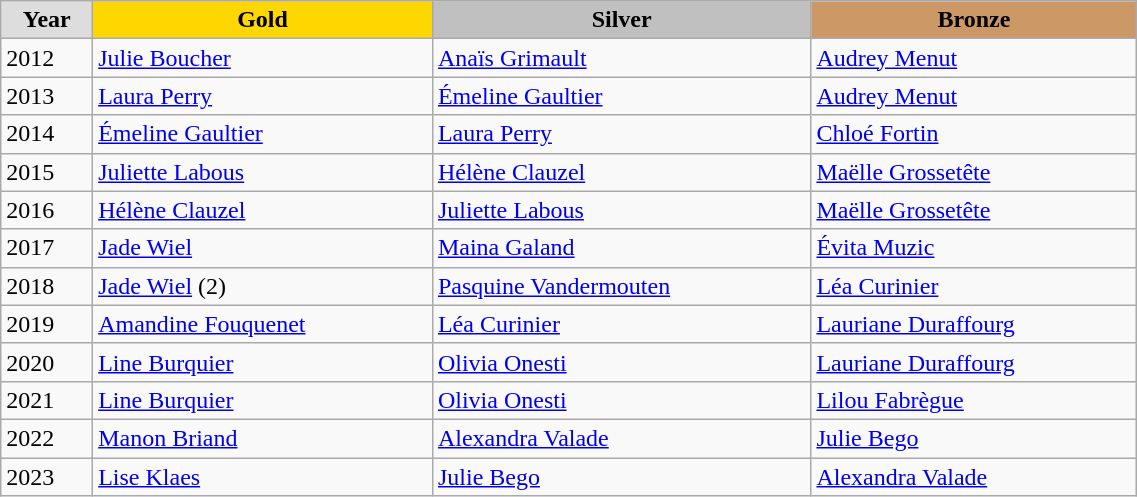<table class="wikitable" style="width: 60%; text-align:left;">
<tr>
<td style="background:#DDDDDD; font-weight:bold; text-align:center;">Year</td>
<td style="background:gold; font-weight:bold; text-align:center;">Gold</td>
<td style="background:silver; font-weight:bold; text-align:center;">Silver</td>
<td style="background:#cc9966; font-weight:bold; text-align:center;">Bronze</td>
</tr>
<tr>
<td>2012</td>
<td><a href='#'>Julie Boucher</a></td>
<td><a href='#'>Anaïs Grimault</a></td>
<td><a href='#'>Audrey Menut</a></td>
</tr>
<tr>
<td>2013</td>
<td><a href='#'>Laura Perry</a></td>
<td><a href='#'>Émeline Gaultier</a></td>
<td><a href='#'>Audrey Menut</a></td>
</tr>
<tr>
<td>2014</td>
<td><a href='#'>Émeline Gaultier</a></td>
<td><a href='#'>Laura Perry</a></td>
<td><a href='#'>Chloé Fortin</a></td>
</tr>
<tr>
<td>2015</td>
<td><a href='#'>Juliette Labous</a></td>
<td><a href='#'>Hélène Clauzel</a></td>
<td><a href='#'>Maëlle Grossetête</a></td>
</tr>
<tr>
<td>2016</td>
<td><a href='#'>Hélène Clauzel</a></td>
<td><a href='#'>Juliette Labous</a></td>
<td><a href='#'>Maëlle Grossetête</a></td>
</tr>
<tr>
<td>2017</td>
<td><a href='#'>Jade Wiel</a></td>
<td><a href='#'>Maina Galand</a></td>
<td><a href='#'>Évita Muzic</a></td>
</tr>
<tr>
<td>2018</td>
<td><a href='#'>Jade Wiel</a> (2)</td>
<td><a href='#'>Pasquine Vandermouten</a></td>
<td><a href='#'>Léa Curinier</a></td>
</tr>
<tr>
<td>2019</td>
<td><a href='#'>Amandine Fouquenet</a></td>
<td><a href='#'>Léa Curinier</a></td>
<td><a href='#'>Lauriane Duraffourg</a></td>
</tr>
<tr>
<td>2020</td>
<td><a href='#'>Line Burquier</a></td>
<td><a href='#'>Olivia Onesti</a></td>
<td><a href='#'>Lauriane Duraffourg</a></td>
</tr>
<tr>
<td>2021</td>
<td><a href='#'>Line Burquier</a></td>
<td><a href='#'>Olivia Onesti</a></td>
<td><a href='#'>Lilou Fabrègue</a></td>
</tr>
<tr>
<td>2022</td>
<td><a href='#'>Manon Briand</a></td>
<td><a href='#'>Alexandra Valade</a></td>
<td><a href='#'>Julie Bego</a></td>
</tr>
<tr>
<td>2023</td>
<td><a href='#'>Lise Klaes</a></td>
<td><a href='#'>Julie Bego</a></td>
<td><a href='#'>Alexandra Valade</a></td>
</tr>
</table>
